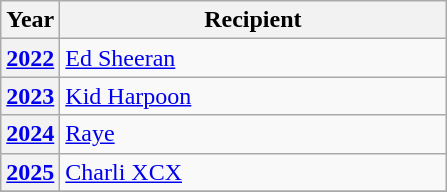<table class="wikitable sortable">
<tr>
<th>Year</th>
<th width=250px>Recipient</th>
</tr>
<tr>
<th><a href='#'> 2022</a></th>
<td><a href='#'>Ed Sheeran</a></td>
</tr>
<tr>
<th><a href='#'> 2023</a></th>
<td><a href='#'>Kid Harpoon</a></td>
</tr>
<tr>
<th><a href='#'> 2024</a></th>
<td><a href='#'>Raye</a></td>
</tr>
<tr>
<th><a href='#'> 2025</a></th>
<td><a href='#'>Charli XCX</a></td>
</tr>
<tr>
</tr>
</table>
